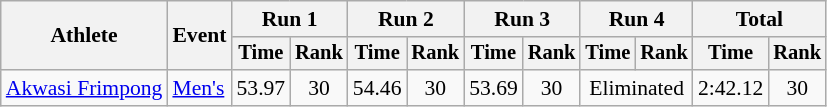<table class="wikitable" style="font-size:90%">
<tr>
<th rowspan="2">Athlete</th>
<th rowspan="2">Event</th>
<th colspan="2">Run 1</th>
<th colspan="2">Run 2</th>
<th colspan="2">Run 3</th>
<th colspan="2">Run 4</th>
<th colspan="2">Total</th>
</tr>
<tr style="font-size:95%">
<th>Time</th>
<th>Rank</th>
<th>Time</th>
<th>Rank</th>
<th>Time</th>
<th>Rank</th>
<th>Time</th>
<th>Rank</th>
<th>Time</th>
<th>Rank</th>
</tr>
<tr align=center>
<td align=left><a href='#'>Akwasi Frimpong</a></td>
<td align=left><a href='#'>Men's</a></td>
<td>53.97</td>
<td>30</td>
<td>54.46</td>
<td>30</td>
<td>53.69</td>
<td>30</td>
<td colspan=2>Eliminated</td>
<td>2:42.12</td>
<td>30</td>
</tr>
</table>
